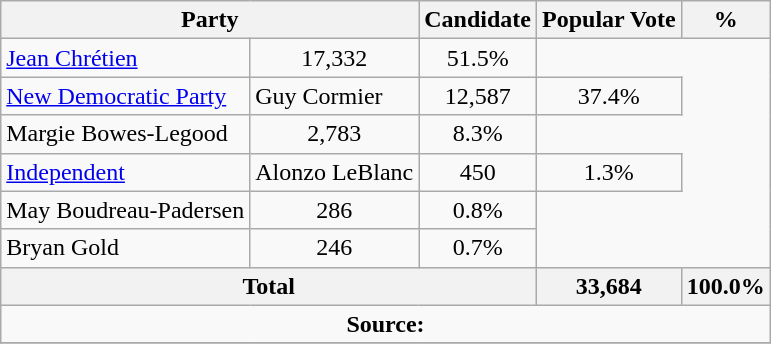<table class="wikitable">
<tr>
<th colspan="2">Party</th>
<th>Candidate</th>
<th>Popular Vote</th>
<th>%</th>
</tr>
<tr>
<td> <a href='#'>Jean Chrétien</a></td>
<td align=center>17,332</td>
<td align=center>51.5%</td>
</tr>
<tr>
<td><a href='#'>New Democratic Party</a></td>
<td>Guy Cormier</td>
<td align=center>12,587</td>
<td align=center>37.4%</td>
</tr>
<tr>
<td>Margie Bowes-Legood</td>
<td align=center>2,783</td>
<td align=center>8.3%</td>
</tr>
<tr>
<td><a href='#'>Independent</a></td>
<td>Alonzo LeBlanc</td>
<td align=center>450</td>
<td align=center>1.3%</td>
</tr>
<tr>
<td>May Boudreau-Padersen</td>
<td align=center>286</td>
<td align=center>0.8%</td>
</tr>
<tr>
<td>Bryan Gold</td>
<td align=center>246</td>
<td align=center>0.7%</td>
</tr>
<tr>
<th colspan=3>Total</th>
<th>33,684</th>
<th>100.0%</th>
</tr>
<tr>
<td align="center" colspan=5><strong>Source:</strong> </td>
</tr>
<tr>
</tr>
</table>
